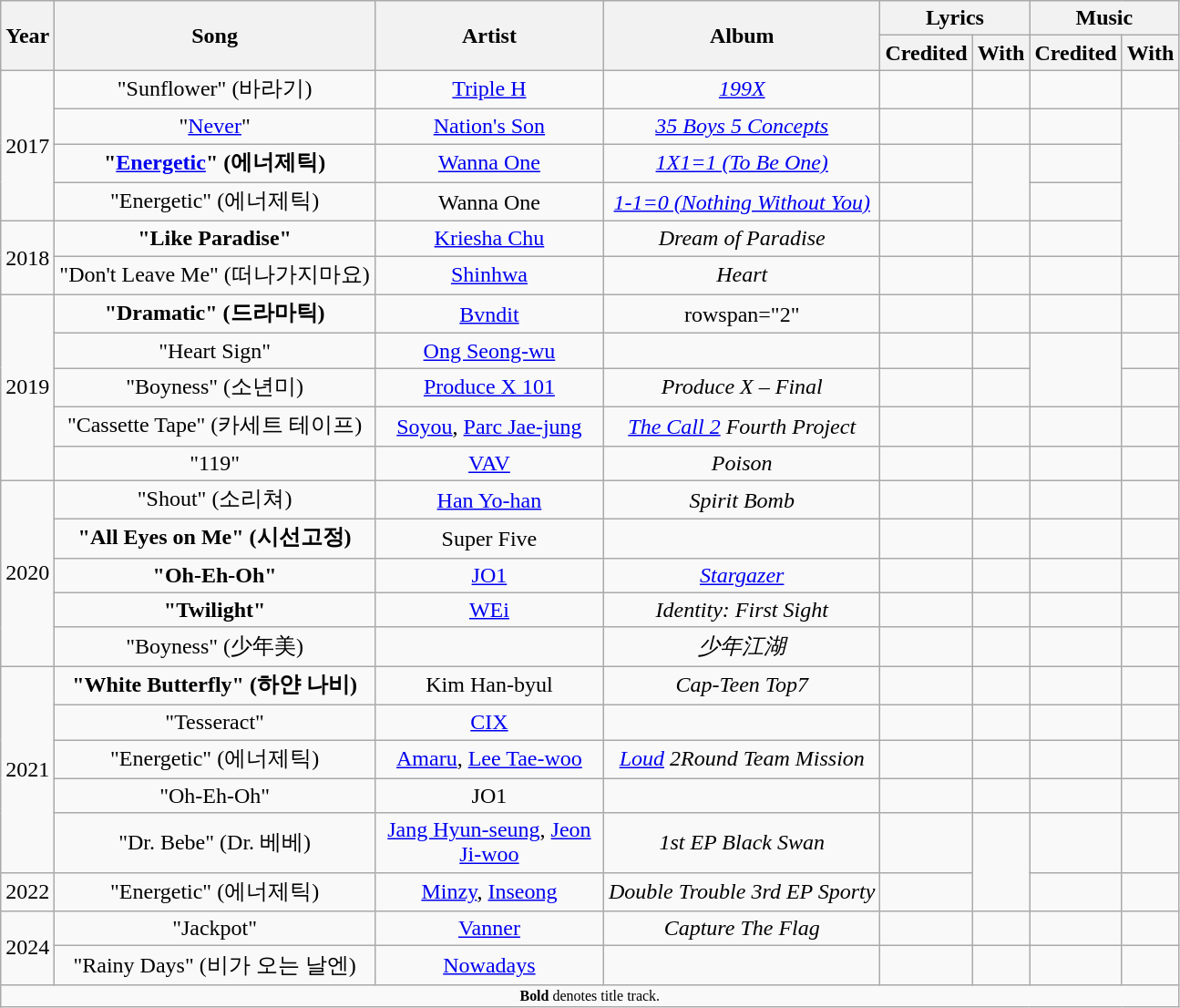<table class="wikitable" style="text-align:center;">
<tr>
<th rowspan="2">Year</th>
<th rowspan="2">Song</th>
<th rowspan="2"  style="width:10em;">Artist</th>
<th rowspan="2">Album</th>
<th colspan="2">Lyrics</th>
<th colspan="2">Music</th>
</tr>
<tr>
<th>Credited</th>
<th>With</th>
<th>Credited</th>
<th>With</th>
</tr>
<tr>
<td rowspan="4">2017</td>
<td>"Sunflower" (바라기)</td>
<td><a href='#'>Triple H</a></td>
<td><em><a href='#'>199X</a></em></td>
<td></td>
<td></td>
<td></td>
<td></td>
</tr>
<tr>
<td>"<a href='#'>Never</a>"</td>
<td><a href='#'>Nation's Son</a></td>
<td><em><a href='#'>35 Boys 5 Concepts</a></em></td>
<td></td>
<td></td>
<td></td>
<td rowspan="4"></td>
</tr>
<tr>
<td><strong>"<a href='#'>Energetic</a>" (에너제틱)</strong></td>
<td><a href='#'>Wanna One</a></td>
<td><em><a href='#'>1X1=1 (To Be One)</a></em></td>
<td></td>
<td rowspan="2"></td>
<td></td>
</tr>
<tr>
<td>"Energetic" (에너제틱) </td>
<td>Wanna One</td>
<td><em><a href='#'>1-1=0 (Nothing Without You)</a></em></td>
<td></td>
<td></td>
</tr>
<tr>
<td rowspan="2">2018</td>
<td><strong>"Like Paradise" </strong></td>
<td><a href='#'>Kriesha Chu</a></td>
<td><em>Dream of Paradise</em></td>
<td></td>
<td></td>
<td></td>
</tr>
<tr>
<td>"Don't Leave Me" (떠나가지마요)</td>
<td><a href='#'>Shinhwa</a></td>
<td><em>Heart</em></td>
<td></td>
<td></td>
<td></td>
<td></td>
</tr>
<tr>
<td rowspan="5">2019</td>
<td><strong>"Dramatic" (드라마틱)</strong></td>
<td><a href='#'>Bvndit</a></td>
<td>rowspan="2" </td>
<td></td>
<td></td>
<td></td>
<td></td>
</tr>
<tr>
<td>"Heart Sign"</td>
<td><a href='#'>Ong Seong-wu</a></td>
<td></td>
<td></td>
<td></td>
<td rowspan="2"></td>
</tr>
<tr>
<td>"Boyness" (소년미)</td>
<td><a href='#'>Produce X 101</a></td>
<td><em>Produce X – Final</em></td>
<td></td>
<td></td>
<td></td>
</tr>
<tr>
<td>"Cassette Tape" (카세트 테이프)</td>
<td><a href='#'>Soyou</a>, <a href='#'>Parc Jae-jung</a></td>
<td><em><a href='#'>The Call 2</a> Fourth Project</em></td>
<td></td>
<td></td>
<td></td>
<td></td>
</tr>
<tr>
<td>"119"</td>
<td><a href='#'>VAV</a></td>
<td><em>Poison</em></td>
<td></td>
<td></td>
<td></td>
<td></td>
</tr>
<tr>
<td rowspan="5">2020</td>
<td>"Shout" (소리쳐) </td>
<td><a href='#'>Han Yo-han</a></td>
<td><em>Spirit Bomb</em></td>
<td></td>
<td></td>
<td></td>
<td></td>
</tr>
<tr>
<td><strong>"All Eyes on Me" (시선고정)</strong></td>
<td>Super Five</td>
<td></td>
<td></td>
<td></td>
<td></td>
<td></td>
</tr>
<tr>
<td><strong>"Oh-Eh-Oh"</strong></td>
<td><a href='#'>JO1</a></td>
<td><em><a href='#'>Stargazer</a></em></td>
<td></td>
<td></td>
<td></td>
<td></td>
</tr>
<tr>
<td><strong>"Twilight"</strong></td>
<td><a href='#'>WEi</a></td>
<td><em>Identity: First Sight</em></td>
<td></td>
<td></td>
<td></td>
<td></td>
</tr>
<tr>
<td>"Boyness" (少年美)</td>
<td></td>
<td><em>少年江湖</em></td>
<td></td>
<td></td>
<td></td>
<td></td>
</tr>
<tr>
<td rowspan="5">2021</td>
<td><strong>"White Butterfly" (하얀 나비)</strong></td>
<td>Kim Han-byul</td>
<td><em>Cap-Teen Top7</em></td>
<td></td>
<td></td>
<td></td>
<td></td>
</tr>
<tr>
<td>"Tesseract" </td>
<td><a href='#'>CIX</a></td>
<td></td>
<td></td>
<td></td>
<td></td>
<td></td>
</tr>
<tr>
<td>"Energetic" (에너제틱)</td>
<td><a href='#'>Amaru</a>, <a href='#'>Lee Tae-woo</a></td>
<td><em><a href='#'>Loud</a> 2Round Team Mission</em></td>
<td></td>
<td></td>
<td></td>
<td></td>
</tr>
<tr>
<td>"Oh-Eh-Oh" </td>
<td>JO1</td>
<td></td>
<td></td>
<td></td>
<td></td>
<td></td>
</tr>
<tr>
<td>"Dr. Bebe" (Dr. 베베)</td>
<td><a href='#'>Jang Hyun-seung</a>, <a href='#'>Jeon Ji-woo</a></td>
<td><em></em> <em>1st EP Black Swan</em></td>
<td></td>
<td rowspan="2"></td>
<td></td>
<td></td>
</tr>
<tr>
<td>2022</td>
<td>"Energetic" (에너제틱)</td>
<td><a href='#'>Minzy</a>, <a href='#'>Inseong</a></td>
<td><em>Double Trouble 3rd EP Sporty</em></td>
<td></td>
<td></td>
<td></td>
</tr>
<tr>
<td rowspan="2">2024</td>
<td>"Jackpot"</td>
<td><a href='#'>Vanner</a></td>
<td><em>Capture The Flag</em></td>
<td></td>
<td></td>
<td></td>
<td></td>
</tr>
<tr>
<td>"Rainy Days" (비가 오는 날엔) </td>
<td><a href='#'>Nowadays</a></td>
<td></td>
<td></td>
<td></td>
<td></td>
<td></td>
</tr>
<tr>
<td colspan="8" style="text-align:center; font-size:8pt;"><strong>Bold</strong> denotes title track.</td>
</tr>
</table>
